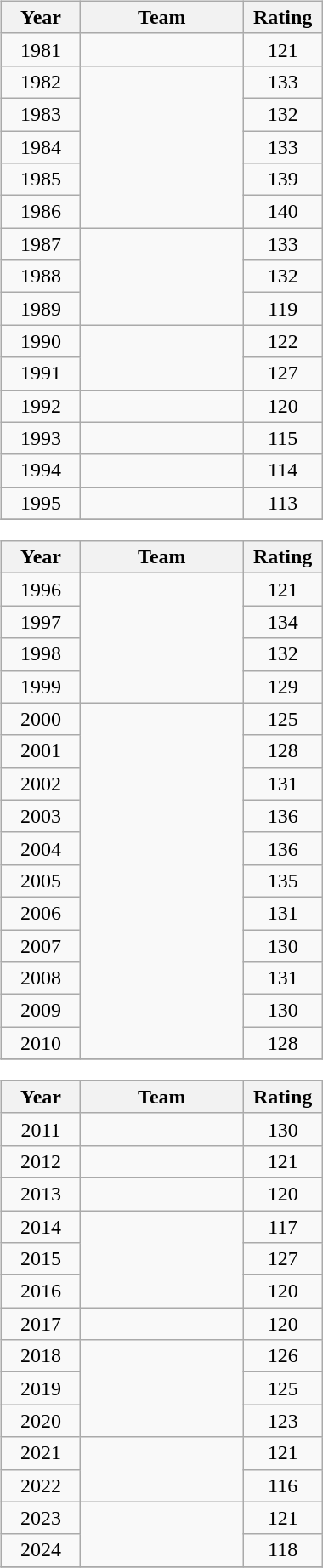<table>
<tr valign=top>
<td><br><table class="wikitable sortable" style="text-align:center;">
<tr>
<th width=55>Year</th>
<th width=120>Team</th>
<th width=55>Rating</th>
</tr>
<tr>
<td>1981</td>
<td></td>
<td>121</td>
</tr>
<tr>
<td>1982</td>
<td rowspan="5"></td>
<td>133</td>
</tr>
<tr>
<td>1983</td>
<td>132</td>
</tr>
<tr>
<td>1984</td>
<td>133</td>
</tr>
<tr>
<td>1985</td>
<td>139</td>
</tr>
<tr>
<td>1986</td>
<td>140</td>
</tr>
<tr>
<td>1987</td>
<td rowspan="3"></td>
<td>133</td>
</tr>
<tr>
<td>1988</td>
<td>132</td>
</tr>
<tr>
<td>1989</td>
<td>119</td>
</tr>
<tr>
<td>1990</td>
<td rowspan="2"></td>
<td>122</td>
</tr>
<tr>
<td>1991</td>
<td>127</td>
</tr>
<tr>
<td>1992</td>
<td></td>
<td>120</td>
</tr>
<tr>
<td>1993</td>
<td></td>
<td>115</td>
</tr>
<tr>
<td>1994</td>
<td></td>
<td>114</td>
</tr>
<tr>
<td>1995</td>
<td></td>
<td>113</td>
</tr>
<tr>
</tr>
</table>
<table class="wikitable sortable" style="text-align:center;">
<tr>
<th width=55>Year</th>
<th width=120>Team</th>
<th width=55>Rating</th>
</tr>
<tr>
<td>1996</td>
<td rowspan="4"></td>
<td>121</td>
</tr>
<tr>
<td>1997</td>
<td>134</td>
</tr>
<tr>
<td>1998</td>
<td>132</td>
</tr>
<tr>
<td>1999</td>
<td>129</td>
</tr>
<tr>
<td>2000</td>
<td rowspan="11"></td>
<td>125</td>
</tr>
<tr>
<td>2001</td>
<td>128</td>
</tr>
<tr>
<td>2002</td>
<td>131</td>
</tr>
<tr>
<td>2003</td>
<td>136</td>
</tr>
<tr>
<td>2004</td>
<td>136</td>
</tr>
<tr>
<td>2005</td>
<td>135</td>
</tr>
<tr>
<td>2006</td>
<td>131</td>
</tr>
<tr>
<td>2007</td>
<td>130</td>
</tr>
<tr>
<td>2008</td>
<td>131</td>
</tr>
<tr>
<td>2009</td>
<td>130</td>
</tr>
<tr>
<td>2010</td>
<td>128</td>
</tr>
<tr>
</tr>
</table>
<table class="wikitable sortable" style="text-align:center;">
<tr>
<th width=55>Year</th>
<th width=120>Team</th>
<th width=55>Rating</th>
</tr>
<tr>
<td>2011</td>
<td></td>
<td>130</td>
</tr>
<tr>
<td>2012</td>
<td></td>
<td>121</td>
</tr>
<tr>
<td>2013</td>
<td></td>
<td>120</td>
</tr>
<tr>
<td>2014</td>
<td rowspan="3"></td>
<td>117</td>
</tr>
<tr>
<td>2015</td>
<td>127</td>
</tr>
<tr>
<td>2016</td>
<td>120</td>
</tr>
<tr>
<td>2017</td>
<td></td>
<td>120</td>
</tr>
<tr>
<td>2018</td>
<td rowspan="3"></td>
<td>126</td>
</tr>
<tr>
<td>2019</td>
<td>125</td>
</tr>
<tr>
<td>2020</td>
<td>123</td>
</tr>
<tr>
<td>2021</td>
<td rowspan="2"></td>
<td>121</td>
</tr>
<tr>
<td>2022</td>
<td>116</td>
</tr>
<tr>
<td>2023</td>
<td rowspan="2"></td>
<td>121</td>
</tr>
<tr>
<td>2024</td>
<td>118</td>
</tr>
<tr>
</tr>
</table>
</td>
</tr>
</table>
